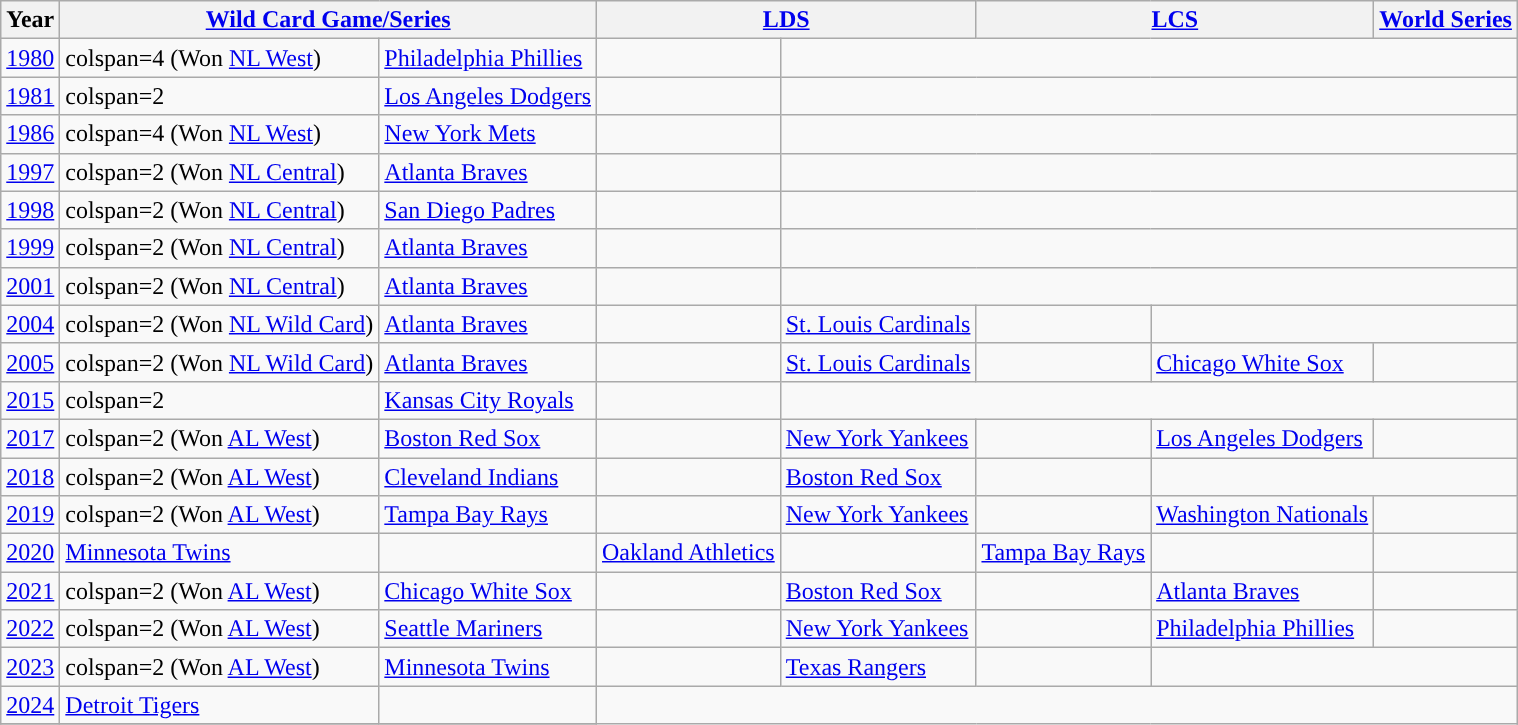<table class="wikitable">
<tr>
<th>Year</th>
<th colspan=2><a href='#'><span>Wild Card Game/Series</span></a></th>
<th colspan=2><a href='#'><span>LDS</span></a></th>
<th colspan=2><a href='#'><span>LCS</span></a></th>
<th colspan=2><a href='#'><span>World Series</span></a></th>
</tr>
<tr>
<td align=center><a href='#'>1980</a></td>
<td>colspan=4  (Won <a href='#'>NL West</a>)</td>
<td><a href='#'>Philadelphia Phillies</a></td>
<td></td>
<td colspan=5></td>
</tr>
<tr>
<td align=center><a href='#'>1981</a></td>
<td>colspan=2 </td>
<td><a href='#'>Los Angeles Dodgers</a></td>
<td></td>
<td colspan=5></td>
</tr>
<tr>
<td align=center><a href='#'>1986</a></td>
<td>colspan=4  (Won <a href='#'>NL West</a>)</td>
<td><a href='#'>New York Mets</a></td>
<td></td>
<td colspan=5></td>
</tr>
<tr>
<td align=center><a href='#'>1997</a></td>
<td>colspan=2  (Won <a href='#'>NL Central</a>)</td>
<td><a href='#'>Atlanta Braves</a></td>
<td></td>
<td colspan=5></td>
</tr>
<tr>
<td align=center><a href='#'>1998</a></td>
<td>colspan=2  (Won <a href='#'>NL Central</a>)</td>
<td><a href='#'>San Diego Padres</a></td>
<td></td>
<td colspan=5></td>
</tr>
<tr>
<td align=center><a href='#'>1999</a></td>
<td>colspan=2  (Won <a href='#'>NL Central</a>)</td>
<td><a href='#'>Atlanta Braves</a></td>
<td></td>
<td colspan=5></td>
</tr>
<tr>
<td align=center><a href='#'>2001</a></td>
<td>colspan=2  (Won <a href='#'>NL Central</a>)</td>
<td><a href='#'>Atlanta Braves</a></td>
<td></td>
<td colspan=5></td>
</tr>
<tr>
<td align=center><a href='#'>2004</a></td>
<td>colspan=2  (Won <a href='#'>NL Wild Card</a>)</td>
<td><a href='#'>Atlanta Braves</a></td>
<td></td>
<td><a href='#'>St. Louis Cardinals</a></td>
<td></td>
<td colspan=2></td>
</tr>
<tr>
<td align=center><a href='#'>2005</a></td>
<td>colspan=2  (Won <a href='#'>NL Wild Card</a>)</td>
<td><a href='#'>Atlanta Braves</a></td>
<td></td>
<td><a href='#'>St. Louis Cardinals</a></td>
<td></td>
<td><a href='#'>Chicago White Sox</a></td>
<td></td>
</tr>
<tr>
<td align=center><a href='#'>2015</a></td>
<td>colspan=2 </td>
<td><a href='#'>Kansas City Royals</a></td>
<td></td>
<td colspan=4></td>
</tr>
<tr>
<td align=center><a href='#'>2017</a></td>
<td>colspan=2  (Won <a href='#'>AL West</a>)</td>
<td><a href='#'>Boston Red Sox</a></td>
<td></td>
<td><a href='#'>New York Yankees</a></td>
<td></td>
<td><a href='#'>Los Angeles Dodgers</a></td>
<td></td>
</tr>
<tr>
<td align=center><a href='#'>2018</a></td>
<td>colspan=2  (Won <a href='#'>AL West</a>)</td>
<td><a href='#'>Cleveland Indians</a></td>
<td></td>
<td><a href='#'>Boston Red Sox</a></td>
<td></td>
<td colspan=2></td>
</tr>
<tr>
<td align=center><a href='#'>2019</a></td>
<td>colspan=2  (Won <a href='#'>AL West</a>)</td>
<td><a href='#'>Tampa Bay Rays</a></td>
<td></td>
<td><a href='#'>New York Yankees</a></td>
<td></td>
<td><a href='#'>Washington Nationals</a></td>
<td></td>
</tr>
<tr>
<td align=center><a href='#'>2020</a></td>
<td><a href='#'>Minnesota Twins</a></td>
<td></td>
<td><a href='#'>Oakland Athletics</a></td>
<td></td>
<td><a href='#'>Tampa Bay Rays</a></td>
<td></td>
<td colspan=2></td>
</tr>
<tr>
<td align=center><a href='#'>2021</a></td>
<td>colspan=2  (Won <a href='#'>AL West</a>)</td>
<td><a href='#'>Chicago White Sox</a></td>
<td></td>
<td><a href='#'>Boston Red Sox</a></td>
<td></td>
<td><a href='#'>Atlanta Braves</a></td>
<td></td>
</tr>
<tr>
<td align=center><a href='#'>2022</a></td>
<td>colspan=2  (Won <a href='#'>AL West</a>)</td>
<td><a href='#'>Seattle Mariners</a></td>
<td></td>
<td><a href='#'>New York Yankees</a></td>
<td></td>
<td><a href='#'>Philadelphia Phillies</a></td>
<td></td>
</tr>
<tr>
<td align=center><a href='#'>2023</a></td>
<td>colspan=2  (Won <a href='#'>AL West</a>)</td>
<td><a href='#'>Minnesota Twins</a></td>
<td></td>
<td><a href='#'>Texas Rangers</a></td>
<td></td>
<td colspan=5></td>
</tr>
<tr>
<td align=center><a href='#'>2024</a></td>
<td><a href='#'>Detroit Tigers</a></td>
<td></td>
</tr>
<tr>
</tr>
</table>
